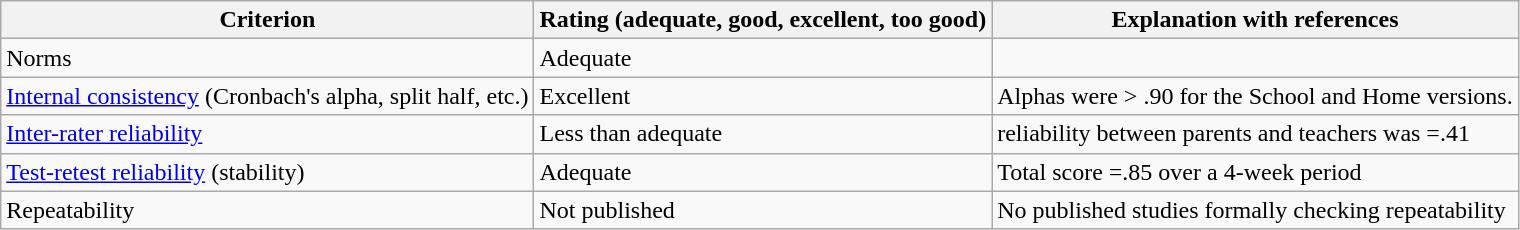<table class="wikitable">
<tr>
<th>Criterion</th>
<th>Rating (adequate, good, excellent, too good)</th>
<th>Explanation with references</th>
</tr>
<tr>
<td>Norms</td>
<td>Adequate</td>
<td></td>
</tr>
<tr>
<td><a href='#'>Internal consistency</a> (Cronbach's alpha, split half, etc.)</td>
<td>Excellent</td>
<td>Alphas were > .90 for the School and Home versions.</td>
</tr>
<tr>
<td><a href='#'>Inter-rater reliability</a></td>
<td>Less than adequate</td>
<td>reliability between parents and teachers was =.41</td>
</tr>
<tr>
<td><a href='#'>Test-retest reliability</a> (stability)</td>
<td>Adequate</td>
<td>Total score =.85 over a 4-week period</td>
</tr>
<tr>
<td>Repeatability</td>
<td>Not published</td>
<td>No published studies formally checking repeatability</td>
</tr>
</table>
